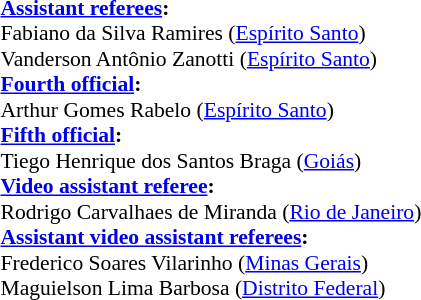<table width=50% style="font-size: 90%">
<tr>
<td><br><strong><a href='#'>Assistant referees</a>:</strong>
<br>Fabiano da Silva Ramires (<a href='#'>Espírito Santo</a>)
<br>Vanderson Antônio Zanotti (<a href='#'>Espírito Santo</a>)
<br><strong><a href='#'>Fourth official</a>:</strong>
<br>Arthur Gomes Rabelo (<a href='#'>Espírito Santo</a>)
<br><strong><a href='#'>Fifth official</a>:</strong>
<br>Tiego Henrique dos Santos Braga (<a href='#'>Goiás</a>)
<br><strong><a href='#'>Video assistant referee</a>:</strong>
<br>Rodrigo Carvalhaes de Miranda (<a href='#'>Rio de Janeiro</a>)
<br><strong><a href='#'>Assistant video assistant referees</a>:</strong>
<br>Frederico Soares Vilarinho (<a href='#'>Minas Gerais</a>)
<br>Maguielson Lima Barbosa (<a href='#'>Distrito Federal</a>)</td>
</tr>
</table>
